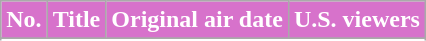<table class="wikitable plainrowheaders">
<tr>
<th scope="col" style="background-color: #D772CB; color: #FFFFFF">No.</th>
<th scope="col" style="background-color: #D772CB; color: #FFFFFF">Title</th>
<th scope="col" style="background-color: #D772CB; color: #FFFFFF">Original air date</th>
<th scope="col" style="background-color: #D772CB; color: #FFFFFF">U.S. viewers</th>
</tr>
<tr>
</tr>
<tr>
</tr>
<tr>
</tr>
<tr>
</tr>
<tr>
</tr>
<tr>
</tr>
<tr>
</tr>
<tr>
</tr>
<tr>
</tr>
<tr>
</tr>
<tr>
</tr>
<tr>
</tr>
</table>
